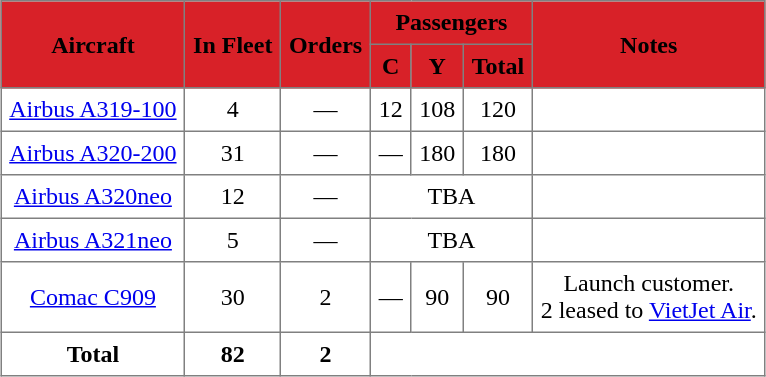<table class="toccolours" border="1" cellpadding="5" style="border-collapse:collapse; text-align:center; margin: 1em auto;">
<tr bgcolor=D82128>
<th rowspan=2><span>Aircraft</span></th>
<th rowspan=2><span>In Fleet</span></th>
<th rowspan=2><span>Orders</span></th>
<th colspan=3><span>Passengers</span></th>
<th rowspan=2><span>Notes</span></th>
</tr>
<tr bgcolor=#D82128>
<th><abbr><span>C</span></abbr></th>
<th><abbr><span>Y</span></abbr></th>
<th><span>Total</span></th>
</tr>
<tr>
<td><a href='#'>Airbus A319-100</a></td>
<td>4</td>
<td>—</td>
<td>12</td>
<td>108</td>
<td>120</td>
<td></td>
</tr>
<tr>
<td><a href='#'>Airbus A320-200</a></td>
<td>31</td>
<td>—</td>
<td>—</td>
<td>180</td>
<td>180</td>
<td></td>
</tr>
<tr>
<td><a href='#'>Airbus A320neo</a></td>
<td>12</td>
<td>—</td>
<td colspan=3><abbr>TBA</abbr></td>
<td></td>
</tr>
<tr>
<td><a href='#'>Airbus A321neo</a></td>
<td>5</td>
<td>—</td>
<td colspan=3><abbr>TBA</abbr></td>
<td></td>
</tr>
<tr>
<td><a href='#'>Comac C909</a></td>
<td>30</td>
<td>2</td>
<td>—</td>
<td>90</td>
<td>90</td>
<td>Launch customer.<br>2 leased to <a href='#'>VietJet Air</a>.</td>
</tr>
<tr>
<th>Total</th>
<th>82</th>
<th>2</th>
<th colspan=4></th>
</tr>
</table>
